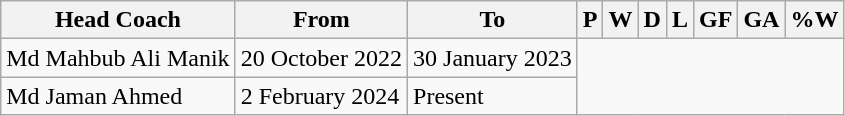<table class="wikitable sortable" style="text-align:center">
<tr>
<th>Head Coach</th>
<th Class="unsortable">From</th>
<th Class="unsortable">To</th>
<th abbr="3">P</th>
<th abbr="1">W</th>
<th abbr="1">D</th>
<th abbr="1">L</th>
<th abbr="4">GF</th>
<th abbr="6">GA</th>
<th abbr="50">%W</th>
</tr>
<tr>
<td align=left>  Md Mahbub Ali Manik</td>
<td align=left>20 October 2022</td>
<td align=left>30 January 2023<br></td>
</tr>
<tr>
<td align=left> Md Jaman Ahmed</td>
<td align=left>2 February 2024</td>
<td align=left>Present<br></td>
</tr>
</table>
